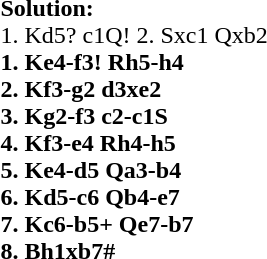<table>
<tr>
<td><br></td>
<td><br><strong>Solution:</strong><br>
1. Kd5? c1Q! 2. Sxc1 Qxb2 <br>
<strong>1. Ke4-f3! Rh5-h4</strong> <br>
<strong>2. Kf3-g2 d3xe2</strong><br>
<strong>3. Kg2-f3 c2-c1S</strong> <br>
<strong>4. Kf3-e4 Rh4-h5</strong> <br>
<strong>5. Ke4-d5 Qa3-b4</strong> <br>
<strong>6. Kd5-c6 Qb4-e7</strong> <br>
<strong>7. Kc6-b5+ Qe7-b7</strong><br>
<strong>8. Bh1xb7#</strong><br></td>
</tr>
</table>
